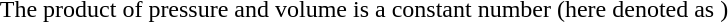<table>
<tr>
<td style="padding: 0.2em 0.4em;"></td>
<td style="padding: 0.2em 0.4em;">The product of pressure and volume is a constant number (here denoted as )</td>
</tr>
</table>
